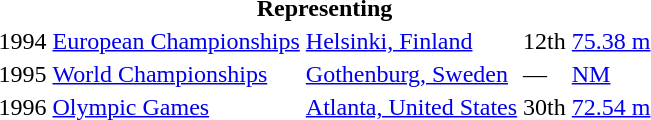<table>
<tr>
<th colspan="5">Representing </th>
</tr>
<tr>
<td>1994</td>
<td><a href='#'>European Championships</a></td>
<td><a href='#'>Helsinki, Finland</a></td>
<td>12th</td>
<td><a href='#'>75.38 m</a></td>
</tr>
<tr>
<td>1995</td>
<td><a href='#'>World Championships</a></td>
<td><a href='#'>Gothenburg, Sweden</a></td>
<td>—</td>
<td><a href='#'>NM</a></td>
</tr>
<tr>
<td>1996</td>
<td><a href='#'>Olympic Games</a></td>
<td><a href='#'>Atlanta, United States</a></td>
<td>30th</td>
<td><a href='#'>72.54 m</a></td>
</tr>
</table>
